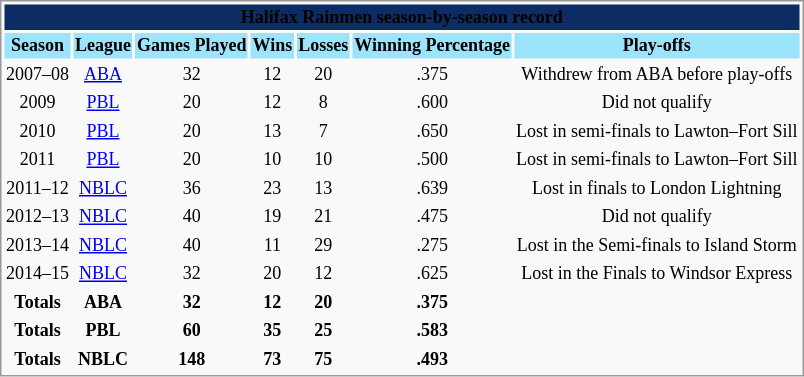<table style="background:#F9F9F9; border:1px solid #999999; font-size:12px; text-align:center" cellspacing=2>
<tr align="center" bgcolor="#0D2C63">
<td colspan=15><span><strong>Halifax Rainmen season-by-season record</strong></span></td>
</tr>
<tr align="center"  bgcolor="#9CE4FA" cellspacing=2>
<td><strong>Season</strong></td>
<td><strong>League</strong></td>
<td><strong>Games Played</strong></td>
<td><strong>Wins</strong></td>
<td><strong>Losses</strong></td>
<td><strong>Winning Percentage</strong></td>
<td><strong>Play-offs</strong></td>
</tr>
<tr align="center" cellspacing=2>
<td>2007–08</td>
<td><a href='#'>ABA</a></td>
<td>32</td>
<td>12</td>
<td>20</td>
<td>.375</td>
<td>Withdrew from ABA before play-offs</td>
</tr>
<tr align="center" cellspacing=2>
<td>2009</td>
<td><a href='#'>PBL</a></td>
<td>20</td>
<td>12</td>
<td>8</td>
<td>.600</td>
<td>Did not qualify</td>
</tr>
<tr align="center" cellspacing=2>
<td>2010</td>
<td><a href='#'>PBL</a></td>
<td>20</td>
<td>13</td>
<td>7</td>
<td>.650</td>
<td>Lost in semi-finals to Lawton–Fort Sill</td>
</tr>
<tr align="center" cellspacing=2>
<td>2011</td>
<td><a href='#'>PBL</a></td>
<td>20</td>
<td>10</td>
<td>10</td>
<td>.500</td>
<td>Lost in semi-finals to Lawton–Fort Sill</td>
</tr>
<tr align="center" cellspacing=2>
<td>2011–12</td>
<td><a href='#'>NBLC</a></td>
<td>36</td>
<td>23</td>
<td>13</td>
<td>.639</td>
<td>Lost in finals to London Lightning</td>
</tr>
<tr align="center" cellspacing=2>
<td>2012–13</td>
<td><a href='#'>NBLC</a></td>
<td>40</td>
<td>19</td>
<td>21</td>
<td>.475</td>
<td>Did not qualify</td>
</tr>
<tr align="center" cellspacing=2>
<td>2013–14</td>
<td><a href='#'>NBLC</a></td>
<td>40</td>
<td>11</td>
<td>29</td>
<td>.275</td>
<td>Lost in the Semi-finals to Island Storm</td>
</tr>
<tr align="center" cellspacing=2>
<td>2014–15</td>
<td><a href='#'>NBLC</a></td>
<td>32</td>
<td>20</td>
<td>12</td>
<td>.625</td>
<td>Lost in the Finals to Windsor Express<br></td>
</tr>
<tr align="center" cellspacing=2>
<td><strong>Totals</strong></td>
<td><strong>ABA</strong></td>
<td><strong>32</strong></td>
<td><strong>12</strong></td>
<td><strong>20</strong></td>
<td><strong>.375</strong></td>
<td></td>
</tr>
<tr align="center" cellspacing=2>
<td><strong>Totals</strong></td>
<td><strong>PBL</strong></td>
<td><strong>60</strong></td>
<td><strong>35</strong></td>
<td><strong>25</strong></td>
<td><strong>.583</strong></td>
<td></td>
</tr>
<tr align="center" cellspacing=2>
<td><strong>Totals</strong></td>
<td><strong>NBLC</strong></td>
<td><strong>148</strong></td>
<td><strong>73</strong></td>
<td><strong>75</strong></td>
<td><strong>.493</strong></td>
<td></td>
</tr>
</table>
